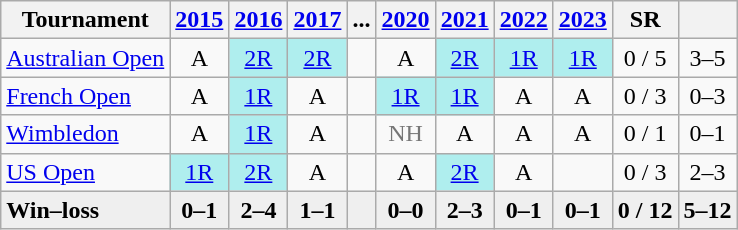<table class=wikitable style=text-align:center>
<tr>
<th>Tournament</th>
<th><a href='#'>2015</a></th>
<th><a href='#'>2016</a></th>
<th><a href='#'>2017</a></th>
<th>...</th>
<th><a href='#'>2020</a></th>
<th><a href='#'>2021</a></th>
<th><a href='#'>2022</a></th>
<th><a href='#'>2023</a></th>
<th>SR</th>
<th></th>
</tr>
<tr>
<td align=left><a href='#'>Australian Open</a></td>
<td>A</td>
<td bgcolor=afeeee><a href='#'>2R</a></td>
<td bgcolor=afeeee><a href='#'>2R</a></td>
<td></td>
<td>A</td>
<td bgcolor=afeeee><a href='#'>2R</a></td>
<td bgcolor=afeeee><a href='#'>1R</a></td>
<td bgcolor=afeeee><a href='#'>1R</a></td>
<td>0 / 5</td>
<td>3–5</td>
</tr>
<tr>
<td align=left><a href='#'>French Open</a></td>
<td>A</td>
<td bgcolor=afeeee><a href='#'>1R</a></td>
<td>A</td>
<td></td>
<td bgcolor=afeeee><a href='#'>1R</a></td>
<td bgcolor=afeeee><a href='#'>1R</a></td>
<td>A</td>
<td>A</td>
<td>0 / 3</td>
<td>0–3</td>
</tr>
<tr>
<td align=left><a href='#'>Wimbledon</a></td>
<td>A</td>
<td bgcolor=afeeee><a href='#'>1R</a></td>
<td>A</td>
<td></td>
<td style=color:#767676>NH</td>
<td>A</td>
<td>A</td>
<td>A</td>
<td>0 / 1</td>
<td>0–1</td>
</tr>
<tr>
<td align=left><a href='#'>US Open</a></td>
<td bgcolor=afeeee><a href='#'>1R</a></td>
<td bgcolor=afeeee><a href='#'>2R</a></td>
<td>A</td>
<td></td>
<td>A</td>
<td bgcolor=afeeee><a href='#'>2R</a></td>
<td>A</td>
<td></td>
<td>0 / 3</td>
<td>2–3</td>
</tr>
<tr style=background:#efefef;font-weight:bold>
<td align=left>Win–loss</td>
<td>0–1</td>
<td>2–4</td>
<td>1–1</td>
<td></td>
<td>0–0</td>
<td>2–3</td>
<td>0–1</td>
<td>0–1</td>
<td>0 / 12</td>
<td>5–12</td>
</tr>
</table>
